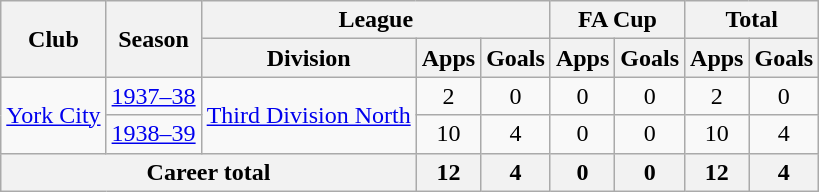<table class="wikitable" style="text-align:center;">
<tr>
<th rowspan="2">Club</th>
<th rowspan="2">Season</th>
<th colspan="3">League</th>
<th colspan="2">FA Cup</th>
<th colspan="2">Total</th>
</tr>
<tr>
<th>Division</th>
<th>Apps</th>
<th>Goals</th>
<th>Apps</th>
<th>Goals</th>
<th>Apps</th>
<th>Goals</th>
</tr>
<tr>
<td rowspan="2"><a href='#'>York City</a></td>
<td><a href='#'>1937–38</a></td>
<td rowspan="2"><a href='#'>Third Division North</a></td>
<td>2</td>
<td>0</td>
<td>0</td>
<td>0</td>
<td>2</td>
<td>0</td>
</tr>
<tr>
<td><a href='#'>1938–39</a></td>
<td>10</td>
<td>4</td>
<td>0</td>
<td>0</td>
<td>10</td>
<td>4</td>
</tr>
<tr>
<th colspan="3">Career total</th>
<th>12</th>
<th>4</th>
<th>0</th>
<th>0</th>
<th>12</th>
<th>4</th>
</tr>
</table>
